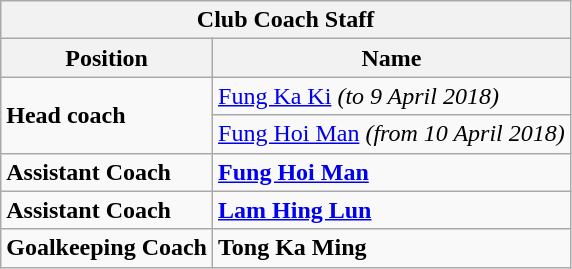<table class="wikitable">
<tr>
<th colspan=2>Club Coach Staff</th>
</tr>
<tr>
<th>Position</th>
<th>Name</th>
</tr>
<tr>
<td rowspan=2><strong>Head coach</strong></td>
<td> <a href='#'>Fung Ka Ki</a> <em>(to 9 April 2018)</em></td>
</tr>
<tr>
<td> <a href='#'>Fung Hoi Man</a> <em>(from 10 April 2018)</em></td>
</tr>
<tr>
<td><strong>Assistant Coach</strong></td>
<td> <strong><a href='#'>Fung Hoi Man</a></strong></td>
</tr>
<tr>
<td><strong>Assistant Coach</strong></td>
<td> <strong><a href='#'>Lam Hing Lun</a></strong></td>
</tr>
<tr>
<td><strong>Goalkeeping Coach</strong></td>
<td> <strong>Tong Ka Ming</strong></td>
</tr>
</table>
